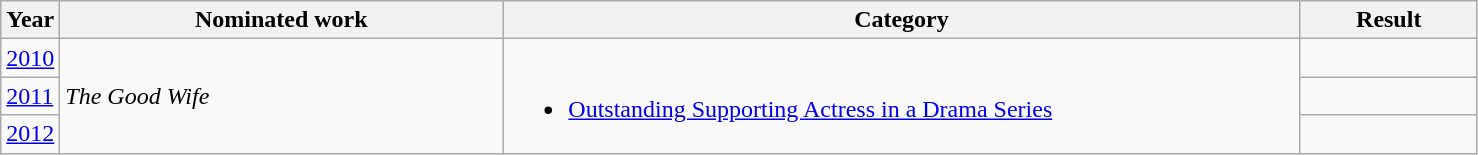<table class=wikitable>
<tr>
<th width=4%>Year</th>
<th width=30%>Nominated work</th>
<th width=54%>Category</th>
<th width=12%>Result</th>
</tr>
<tr>
<td><a href='#'>2010</a></td>
<td rowspan=3><em>The Good Wife</em></td>
<td rowspan=3><br><ul><li><a href='#'>Outstanding Supporting Actress in a Drama Series</a></li></ul></td>
<td></td>
</tr>
<tr>
<td><a href='#'>2011</a></td>
<td></td>
</tr>
<tr>
<td><a href='#'>2012</a></td>
<td></td>
</tr>
</table>
